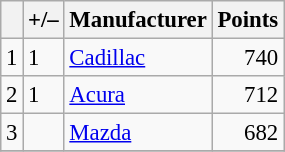<table class="wikitable" style="font-size: 95%;">
<tr>
<th scope="col"></th>
<th scope="col">+/–</th>
<th scope="col">Manufacturer</th>
<th scope="col">Points</th>
</tr>
<tr>
<td align=center>1</td>
<td align="left"> 1</td>
<td> <a href='#'>Cadillac</a></td>
<td align=right>740</td>
</tr>
<tr>
<td align=center>2</td>
<td align="left"> 1</td>
<td> <a href='#'>Acura</a></td>
<td align=right>712</td>
</tr>
<tr>
<td align=center>3</td>
<td align="left"></td>
<td> <a href='#'>Mazda</a></td>
<td align=right>682</td>
</tr>
<tr>
</tr>
</table>
